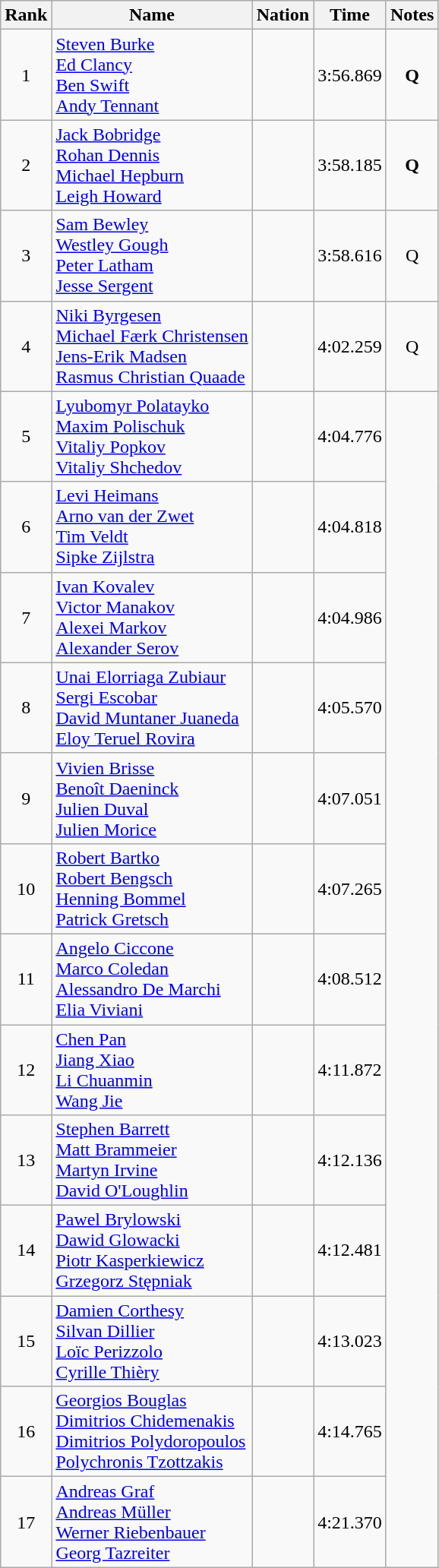<table class="wikitable sortable" style="text-align:center">
<tr>
<th>Rank</th>
<th>Name</th>
<th>Nation</th>
<th>Time</th>
<th>Notes</th>
</tr>
<tr>
<td>1</td>
<td align=left><a href='#'>Steven Burke</a><br><a href='#'>Ed Clancy</a><br> <a href='#'>Ben Swift</a><br><a href='#'>Andy Tennant</a></td>
<td align=left></td>
<td>3:56.869</td>
<td><strong>Q</strong></td>
</tr>
<tr>
<td>2</td>
<td align=left><a href='#'>Jack Bobridge</a><br><a href='#'>Rohan Dennis</a><br><a href='#'>Michael Hepburn</a> <br><a href='#'>Leigh Howard</a></td>
<td align=left></td>
<td>3:58.185</td>
<td><strong>Q</strong></td>
</tr>
<tr>
<td>3</td>
<td align=left><a href='#'>Sam Bewley</a><br><a href='#'>Westley Gough</a><br><a href='#'>Peter Latham</a><br><a href='#'>Jesse Sergent</a></td>
<td align=left></td>
<td>3:58.616</td>
<td>Q</td>
</tr>
<tr>
<td>4</td>
<td align=left><a href='#'>Niki Byrgesen</a><br><a href='#'>Michael Færk Christensen</a><br><a href='#'>Jens-Erik Madsen</a> <br><a href='#'>Rasmus Christian Quaade</a></td>
<td align=left></td>
<td>4:02.259</td>
<td>Q</td>
</tr>
<tr>
<td>5</td>
<td align=left><a href='#'>Lyubomyr Polatayko</a><br><a href='#'>Maxim Polischuk</a><br><a href='#'>Vitaliy Popkov</a><br><a href='#'>Vitaliy Shchedov</a></td>
<td align=left></td>
<td>4:04.776</td>
</tr>
<tr>
<td>6</td>
<td align=left><a href='#'>Levi Heimans</a><br><a href='#'>Arno van der Zwet</a><br><a href='#'>Tim Veldt</a><br><a href='#'>Sipke Zijlstra</a></td>
<td align=left></td>
<td>4:04.818</td>
</tr>
<tr>
<td>7</td>
<td align=left><a href='#'>Ivan Kovalev</a><br><a href='#'>Victor Manakov</a><br><a href='#'>Alexei Markov</a><br><a href='#'>Alexander Serov</a></td>
<td align=left></td>
<td>4:04.986</td>
</tr>
<tr>
<td>8</td>
<td align=left><a href='#'>Unai Elorriaga Zubiaur</a><br><a href='#'>Sergi Escobar</a><br><a href='#'>David Muntaner Juaneda</a><br><a href='#'>Eloy Teruel Rovira</a></td>
<td align=left></td>
<td>4:05.570</td>
</tr>
<tr>
<td>9</td>
<td align=left><a href='#'>Vivien Brisse</a><br><a href='#'>Benoît Daeninck</a><br><a href='#'>Julien Duval</a><br><a href='#'>Julien Morice</a></td>
<td align=left></td>
<td>4:07.051</td>
</tr>
<tr>
<td>10</td>
<td align=left><a href='#'>Robert Bartko</a> <br><a href='#'>Robert Bengsch</a><br><a href='#'>Henning Bommel</a><br><a href='#'>Patrick Gretsch</a></td>
<td align=left></td>
<td>4:07.265</td>
</tr>
<tr>
<td>11</td>
<td align=left><a href='#'>Angelo Ciccone</a><br><a href='#'>Marco Coledan</a><br><a href='#'>Alessandro De Marchi</a> <br><a href='#'>Elia Viviani</a></td>
<td align=left></td>
<td>4:08.512</td>
</tr>
<tr>
<td>12</td>
<td align=left><a href='#'>Chen Pan</a><br><a href='#'>Jiang Xiao</a><br><a href='#'>Li Chuanmin</a><br><a href='#'>Wang Jie</a></td>
<td align=left></td>
<td>4:11.872</td>
</tr>
<tr>
<td>13</td>
<td align=left><a href='#'>Stephen Barrett</a><br><a href='#'>Matt Brammeier</a> <br><a href='#'>Martyn Irvine</a><br><a href='#'>David O'Loughlin</a></td>
<td align=left></td>
<td>4:12.136</td>
</tr>
<tr>
<td>14</td>
<td align=left><a href='#'>Pawel Brylowski</a> <br><a href='#'>Dawid Glowacki</a><br><a href='#'>Piotr Kasperkiewicz</a><br><a href='#'>Grzegorz Stępniak</a></td>
<td align=left></td>
<td>4:12.481</td>
</tr>
<tr>
<td>15</td>
<td align=left><a href='#'>Damien Corthesy</a><br><a href='#'>Silvan Dillier</a> <br><a href='#'>Loïc Perizzolo</a><br><a href='#'>Cyrille Thièry</a></td>
<td align=left></td>
<td>4:13.023</td>
</tr>
<tr>
<td>16</td>
<td align=left><a href='#'>Georgios Bouglas</a> <br><a href='#'>Dimitrios Chidemenakis</a><br><a href='#'>Dimitrios Polydoropoulos</a><br><a href='#'>Polychronis Tzottzakis</a></td>
<td align=left></td>
<td>4:14.765</td>
</tr>
<tr>
<td>17</td>
<td align=left><a href='#'>Andreas Graf</a><br><a href='#'>Andreas Müller</a> <br><a href='#'>Werner Riebenbauer</a><br><a href='#'>Georg Tazreiter</a></td>
<td align=left></td>
<td>4:21.370</td>
</tr>
</table>
